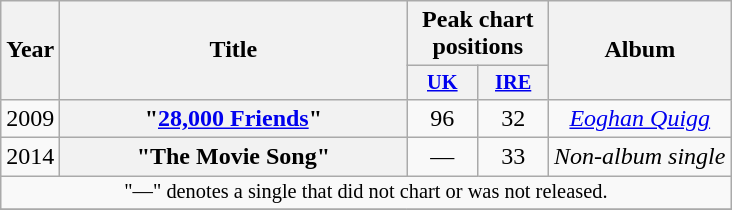<table class="wikitable plainrowheaders" style="text-align:center;">
<tr>
<th scope="col" rowspan="2" style="width:1em;">Year</th>
<th scope="col" rowspan="2" style="width:14em;">Title</th>
<th scope="col" colspan="2">Peak chart positions</th>
<th scope="col" rowspan="2">Album</th>
</tr>
<tr>
<th scope="col" style="width:3em;font-size:85%;"><a href='#'>UK</a><br></th>
<th scope="col" style="width:3em;font-size:85%;"><a href='#'>IRE</a><br></th>
</tr>
<tr>
<td>2009</td>
<th scope="row">"<a href='#'>28,000 Friends</a>"</th>
<td>96</td>
<td>32</td>
<td><em><a href='#'>Eoghan Quigg</a></em></td>
</tr>
<tr>
<td>2014</td>
<th scope="row">"The Movie Song"</th>
<td>—</td>
<td>33</td>
<td><em>Non-album single</em></td>
</tr>
<tr>
<td colspan="18" style="font-size:85%">"—" denotes a single that did not chart or was not released.</td>
</tr>
<tr>
</tr>
</table>
